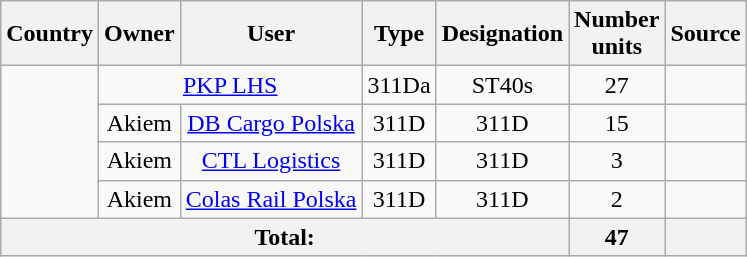<table class="wikitable" style="text-align:center">
<tr>
<th>Country</th>
<th>Owner</th>
<th>User</th>
<th>Type</th>
<th>Designation</th>
<th>Number<br>units</th>
<th>Source</th>
</tr>
<tr>
<td align=left rowspan=4></td>
<td colspan = 2><a href='#'>PKP LHS</a></td>
<td>311Da</td>
<td>ST40s</td>
<td>27</td>
<td></td>
</tr>
<tr>
<td>Akiem</td>
<td><a href='#'>DB Cargo Polska</a></td>
<td>311D</td>
<td>311D</td>
<td>15</td>
<td></td>
</tr>
<tr>
<td>Akiem</td>
<td><a href='#'>CTL Logistics</a></td>
<td>311D</td>
<td>311D</td>
<td>3</td>
<td></td>
</tr>
<tr>
<td>Akiem</td>
<td><a href='#'>Colas Rail Polska</a></td>
<td>311D</td>
<td>311D</td>
<td>2</td>
<td></td>
</tr>
<tr class="sortbottom">
<th colspan=5>Total:</th>
<th>47</th>
<th></th>
</tr>
</table>
